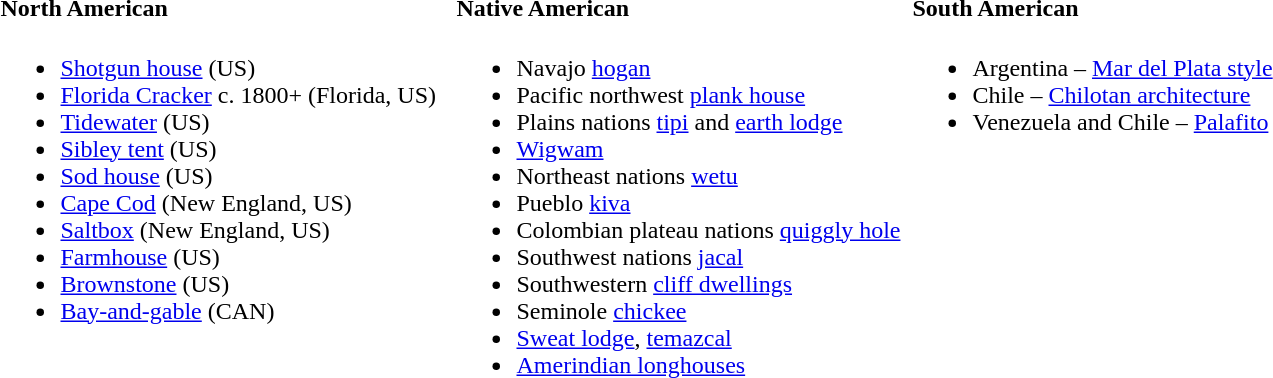<table>
<tr>
<td width=300px valign="top"><br><h4>North American</h4><ul><li><a href='#'>Shotgun house</a> (US)</li><li><a href='#'>Florida Cracker</a> c. 1800+ (Florida, US)</li><li><a href='#'>Tidewater</a> (US)</li><li><a href='#'>Sibley tent</a> (US)</li><li><a href='#'>Sod house</a> (US)</li><li><a href='#'>Cape Cod</a> (New England, US)</li><li><a href='#'>Saltbox</a> (New England, US)</li><li><a href='#'>Farmhouse</a> (US)</li><li><a href='#'>Brownstone</a> (US)</li><li><a href='#'>Bay-and-gable</a> (CAN)</li></ul></td>
<td width=300px valign="top"><br><h4>Native American</h4><ul><li>Navajo <a href='#'>hogan</a></li><li>Pacific northwest <a href='#'>plank house</a></li><li>Plains nations <a href='#'>tipi</a> and <a href='#'>earth lodge</a></li><li><a href='#'>Wigwam</a></li><li>Northeast nations <a href='#'>wetu</a></li><li>Pueblo <a href='#'>kiva</a></li><li>Colombian plateau nations <a href='#'>quiggly hole</a></li><li>Southwest nations <a href='#'>jacal</a></li><li>Southwestern <a href='#'>cliff dwellings</a></li><li>Seminole <a href='#'>chickee</a></li><li><a href='#'>Sweat lodge</a>, <a href='#'>temazcal</a></li><li><a href='#'>Amerindian longhouses</a></li></ul></td>
<td width=300px valign="top"><br><h4>South American</h4><ul><li>Argentina – <a href='#'>Mar del Plata style</a></li><li>Chile – <a href='#'>Chilotan architecture</a></li><li>Venezuela and Chile – <a href='#'>Palafito</a></li></ul></td>
</tr>
</table>
